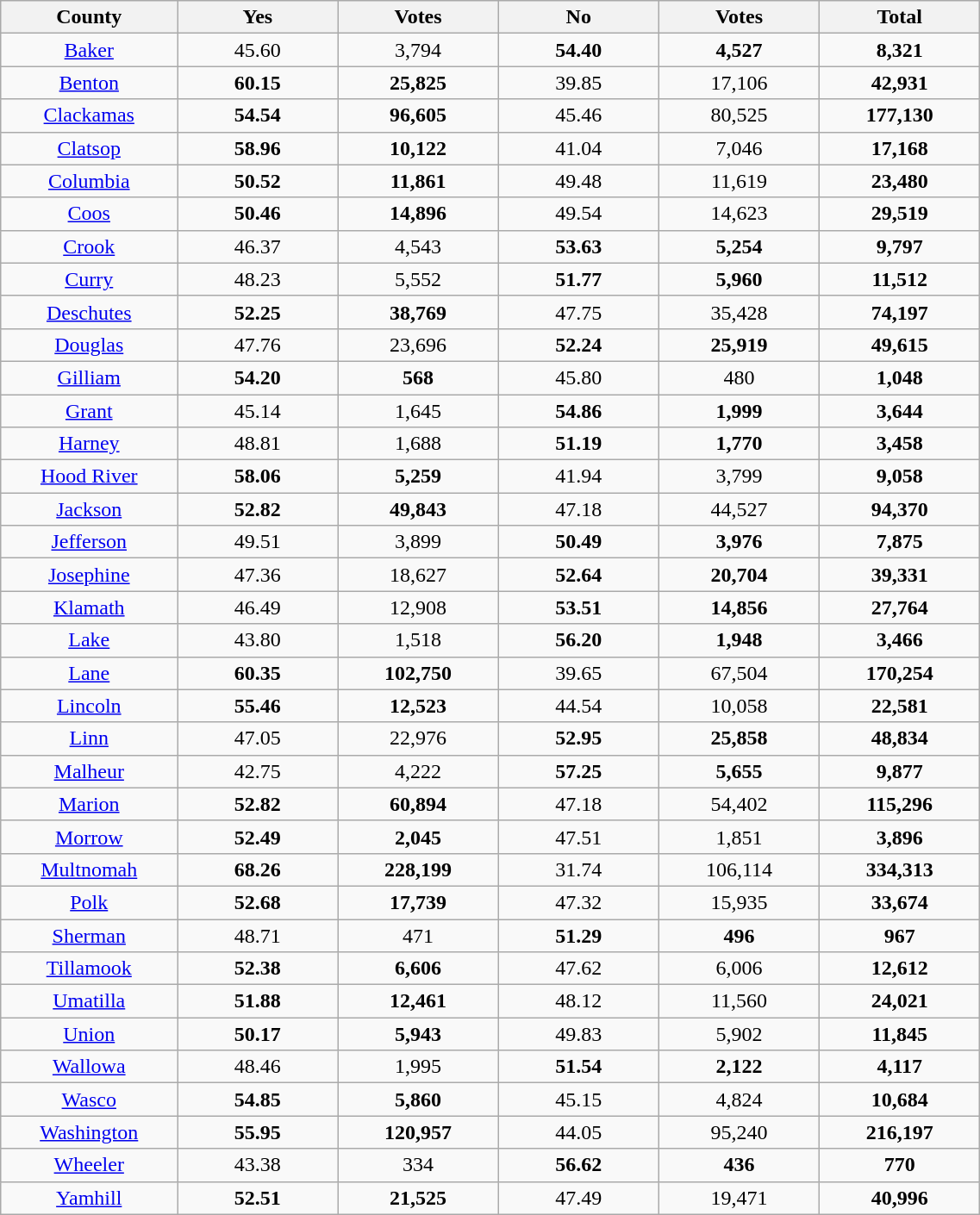<table width="60%" class="wikitable sortable">
<tr>
<th width="11%">County</th>
<th width="10%">Yes</th>
<th width="10%">Votes</th>
<th width="10%">No</th>
<th width="10%">Votes</th>
<th width="10%">Total</th>
</tr>
<tr>
<td align="center"><a href='#'>Baker</a></td>
<td align="center">45.60</td>
<td align="center">3,794</td>
<td align="center"><strong>54.40</strong></td>
<td align="center"><strong>4,527</strong></td>
<td align="center"><strong>8,321</strong></td>
</tr>
<tr>
<td align="center"><a href='#'>Benton</a></td>
<td align="center"><strong>60.15</strong></td>
<td align="center"><strong>25,825</strong></td>
<td align="center">39.85</td>
<td align="center">17,106</td>
<td align="center"><strong>42,931</strong></td>
</tr>
<tr>
<td align="center"><a href='#'>Clackamas</a></td>
<td align="center"><strong>54.54</strong></td>
<td align="center"><strong>96,605</strong></td>
<td align="center">45.46</td>
<td align="center">80,525</td>
<td align="center"><strong>177,130</strong></td>
</tr>
<tr>
<td align="center"><a href='#'>Clatsop</a></td>
<td align="center"><strong>58.96</strong></td>
<td align="center"><strong>10,122</strong></td>
<td align="center">41.04</td>
<td align="center">7,046</td>
<td align="center"><strong>17,168</strong></td>
</tr>
<tr>
<td align="center"><a href='#'>Columbia</a></td>
<td align="center"><strong>50.52</strong></td>
<td align="center"><strong>11,861</strong></td>
<td align="center">49.48</td>
<td align="center">11,619</td>
<td align="center"><strong>23,480</strong></td>
</tr>
<tr>
<td align="center"><a href='#'>Coos</a></td>
<td align="center"><strong>50.46</strong></td>
<td align="center"><strong>14,896</strong></td>
<td align="center">49.54</td>
<td align="center">14,623</td>
<td align="center"><strong>29,519</strong></td>
</tr>
<tr>
<td align="center"><a href='#'>Crook</a></td>
<td align="center">46.37</td>
<td align="center">4,543</td>
<td align="center"><strong>53.63</strong></td>
<td align="center"><strong>5,254</strong></td>
<td align="center"><strong>9,797</strong></td>
</tr>
<tr>
<td align="center"><a href='#'>Curry</a></td>
<td align="center">48.23</td>
<td align="center">5,552</td>
<td align="center"><strong>51.77</strong></td>
<td align="center"><strong>5,960</strong></td>
<td align="center"><strong>11,512</strong></td>
</tr>
<tr>
<td align="center"><a href='#'>Deschutes</a></td>
<td align="center"><strong>52.25</strong></td>
<td align="center"><strong>38,769</strong></td>
<td align="center">47.75</td>
<td align="center">35,428</td>
<td align="center"><strong>74,197</strong></td>
</tr>
<tr>
<td align="center"><a href='#'>Douglas</a></td>
<td align="center">47.76</td>
<td align="center">23,696</td>
<td align="center"><strong>52.24</strong></td>
<td align="center"><strong>25,919</strong></td>
<td align="center"><strong>49,615</strong></td>
</tr>
<tr>
<td align="center"><a href='#'>Gilliam</a></td>
<td align="center"><strong>54.20</strong></td>
<td align="center"><strong>568</strong></td>
<td align="center">45.80</td>
<td align="center">480</td>
<td align="center"><strong>1,048</strong></td>
</tr>
<tr>
<td align="center"><a href='#'>Grant</a></td>
<td align="center">45.14</td>
<td align="center">1,645</td>
<td align="center"><strong>54.86</strong></td>
<td align="center"><strong>1,999</strong></td>
<td align="center"><strong>3,644</strong></td>
</tr>
<tr>
<td align="center"><a href='#'>Harney</a></td>
<td align="center">48.81</td>
<td align="center">1,688</td>
<td align="center"><strong>51.19</strong></td>
<td align="center"><strong>1,770</strong></td>
<td align="center"><strong>3,458</strong></td>
</tr>
<tr>
<td align="center"><a href='#'>Hood River</a></td>
<td align="center"><strong>58.06</strong></td>
<td align="center"><strong>5,259</strong></td>
<td align="center">41.94</td>
<td align="center">3,799</td>
<td align="center"><strong>9,058</strong></td>
</tr>
<tr>
<td align="center"><a href='#'>Jackson</a></td>
<td align="center"><strong>52.82</strong></td>
<td align="center"><strong>49,843</strong></td>
<td align="center">47.18</td>
<td align="center">44,527</td>
<td align="center"><strong>94,370</strong></td>
</tr>
<tr>
<td align="center"><a href='#'>Jefferson</a></td>
<td align="center">49.51</td>
<td align="center">3,899</td>
<td align="center"><strong>50.49</strong></td>
<td align="center"><strong>3,976</strong></td>
<td align="center"><strong>7,875</strong></td>
</tr>
<tr>
<td align="center"><a href='#'>Josephine</a></td>
<td align="center">47.36</td>
<td align="center">18,627</td>
<td align="center"><strong>52.64</strong></td>
<td align="center"><strong>20,704</strong></td>
<td align="center"><strong>39,331</strong></td>
</tr>
<tr>
<td align="center"><a href='#'>Klamath</a></td>
<td align="center">46.49</td>
<td align="center">12,908</td>
<td align="center"><strong>53.51</strong></td>
<td align="center"><strong>14,856</strong></td>
<td align="center"><strong>27,764</strong></td>
</tr>
<tr>
<td align="center"><a href='#'>Lake</a></td>
<td align="center">43.80</td>
<td align="center">1,518</td>
<td align="center"><strong>56.20</strong></td>
<td align="center"><strong>1,948</strong></td>
<td align="center"><strong>3,466</strong></td>
</tr>
<tr>
<td align="center"><a href='#'>Lane</a></td>
<td align="center"><strong>60.35</strong></td>
<td align="center"><strong>102,750</strong></td>
<td align="center">39.65</td>
<td align="center">67,504</td>
<td align="center"><strong>170,254</strong></td>
</tr>
<tr>
<td align="center"><a href='#'>Lincoln</a></td>
<td align="center"><strong>55.46</strong></td>
<td align="center"><strong>12,523</strong></td>
<td align="center">44.54</td>
<td align="center">10,058</td>
<td align="center"><strong>22,581</strong></td>
</tr>
<tr>
<td align="center"><a href='#'>Linn</a></td>
<td align="center">47.05</td>
<td align="center">22,976</td>
<td align="center"><strong>52.95</strong></td>
<td align="center"><strong>25,858</strong></td>
<td align="center"><strong>48,834</strong></td>
</tr>
<tr>
<td align="center"><a href='#'>Malheur</a></td>
<td align="center">42.75</td>
<td align="center">4,222</td>
<td align="center"><strong>57.25</strong></td>
<td align="center"><strong>5,655</strong></td>
<td align="center"><strong>9,877</strong></td>
</tr>
<tr>
<td align="center"><a href='#'>Marion</a></td>
<td align="center"><strong>52.82</strong></td>
<td align="center"><strong>60,894</strong></td>
<td align="center">47.18</td>
<td align="center">54,402</td>
<td align="center"><strong>115,296</strong></td>
</tr>
<tr>
<td align="center"><a href='#'>Morrow</a></td>
<td align="center"><strong>52.49</strong></td>
<td align="center"><strong>2,045</strong></td>
<td align="center">47.51</td>
<td align="center">1,851</td>
<td align="center"><strong>3,896</strong></td>
</tr>
<tr>
<td align="center"><a href='#'>Multnomah</a></td>
<td align="center"><strong>68.26</strong></td>
<td align="center"><strong>228,199</strong></td>
<td align="center">31.74</td>
<td align="center">106,114</td>
<td align="center"><strong>334,313</strong></td>
</tr>
<tr>
<td align="center"><a href='#'>Polk</a></td>
<td align="center"><strong>52.68</strong></td>
<td align="center"><strong>17,739</strong></td>
<td align="center">47.32</td>
<td align="center">15,935</td>
<td align="center"><strong>33,674</strong></td>
</tr>
<tr>
<td align="center"><a href='#'>Sherman</a></td>
<td align="center">48.71</td>
<td align="center">471</td>
<td align="center"><strong>51.29</strong></td>
<td align="center"><strong>496</strong></td>
<td align="center"><strong>967</strong></td>
</tr>
<tr>
<td align="center"><a href='#'>Tillamook</a></td>
<td align="center"><strong>52.38</strong></td>
<td align="center"><strong>6,606</strong></td>
<td align="center">47.62</td>
<td align="center">6,006</td>
<td align="center"><strong>12,612</strong></td>
</tr>
<tr>
<td align="center"><a href='#'>Umatilla</a></td>
<td align="center"><strong>51.88</strong></td>
<td align="center"><strong>12,461</strong></td>
<td align="center">48.12</td>
<td align="center">11,560</td>
<td align="center"><strong>24,021</strong></td>
</tr>
<tr>
<td align="center"><a href='#'>Union</a></td>
<td align="center"><strong>50.17</strong></td>
<td align="center"><strong>5,943</strong></td>
<td align="center">49.83</td>
<td align="center">5,902</td>
<td align="center"><strong>11,845</strong></td>
</tr>
<tr>
<td align="center"><a href='#'>Wallowa</a></td>
<td align="center">48.46</td>
<td align="center">1,995</td>
<td align="center"><strong>51.54</strong></td>
<td align="center"><strong>2,122</strong></td>
<td align="center"><strong>4,117</strong></td>
</tr>
<tr>
<td align="center"><a href='#'>Wasco</a></td>
<td align="center"><strong>54.85</strong></td>
<td align="center"><strong>5,860</strong></td>
<td align="center">45.15</td>
<td align="center">4,824</td>
<td align="center"><strong>10,684</strong></td>
</tr>
<tr>
<td align="center"><a href='#'>Washington</a></td>
<td align="center"><strong>55.95</strong></td>
<td align="center"><strong>120,957</strong></td>
<td align="center">44.05</td>
<td align="center">95,240</td>
<td align="center"><strong>216,197</strong></td>
</tr>
<tr>
<td align="center"><a href='#'>Wheeler</a></td>
<td align="center">43.38</td>
<td align="center">334</td>
<td align="center"><strong>56.62</strong></td>
<td align="center"><strong>436</strong></td>
<td align="center"><strong>770</strong></td>
</tr>
<tr>
<td align="center"><a href='#'>Yamhill</a></td>
<td align="center"><strong>52.51</strong></td>
<td align="center"><strong>21,525</strong></td>
<td align="center">47.49</td>
<td align="center">19,471</td>
<td align="center"><strong>40,996</strong></td>
</tr>
</table>
